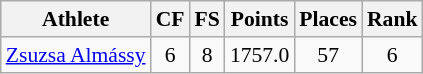<table class="wikitable" border="1" style="font-size:90%">
<tr>
<th>Athlete</th>
<th>CF</th>
<th>FS</th>
<th>Points</th>
<th>Places</th>
<th>Rank</th>
</tr>
<tr align=center>
<td align=left><a href='#'>Zsuzsa Almássy</a></td>
<td>6</td>
<td>8</td>
<td>1757.0</td>
<td>57</td>
<td>6</td>
</tr>
</table>
